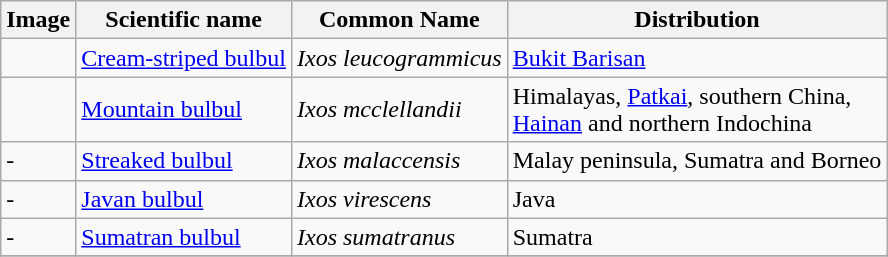<table class="wikitable">
<tr>
<th>Image</th>
<th>Scientific name</th>
<th>Common Name</th>
<th>Distribution</th>
</tr>
<tr>
<td></td>
<td><a href='#'>Cream-striped bulbul</a></td>
<td><em>Ixos leucogrammicus</em></td>
<td><a href='#'>Bukit Barisan</a></td>
</tr>
<tr>
<td></td>
<td><a href='#'>Mountain bulbul</a></td>
<td><em>Ixos mcclellandii</em></td>
<td>Himalayas, <a href='#'>Patkai</a>, southern China,<br><a href='#'>Hainan</a> and northern Indochina</td>
</tr>
<tr>
<td>-</td>
<td><a href='#'>Streaked bulbul</a></td>
<td><em>Ixos malaccensis</em></td>
<td>Malay peninsula, Sumatra and Borneo</td>
</tr>
<tr>
<td>-</td>
<td><a href='#'>Javan bulbul</a></td>
<td><em>Ixos virescens</em></td>
<td>Java</td>
</tr>
<tr>
<td>-</td>
<td><a href='#'>Sumatran bulbul</a></td>
<td><em>Ixos sumatranus</em></td>
<td>Sumatra</td>
</tr>
<tr>
</tr>
</table>
